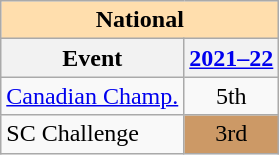<table class="wikitable" style="text-align:center">
<tr>
<th style="background-color: #ffdead; " colspan=2 align=center>National</th>
</tr>
<tr>
<th>Event</th>
<th><a href='#'>2021–22</a></th>
</tr>
<tr>
<td align="left"><a href='#'>Canadian Champ.</a></td>
<td>5th</td>
</tr>
<tr>
<td align="left">SC Challenge</td>
<td bgcolor=cc9966>3rd</td>
</tr>
</table>
